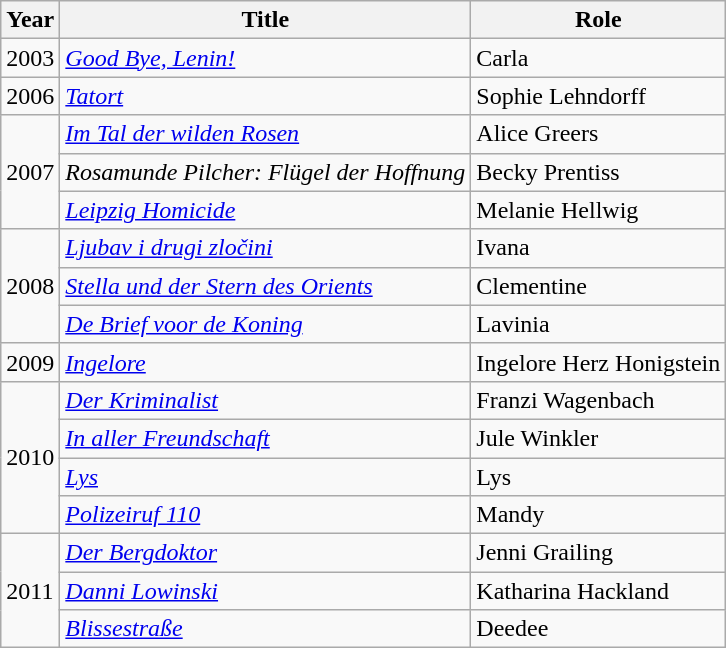<table class="wikitable">
<tr>
<th>Year</th>
<th>Title</th>
<th>Role</th>
</tr>
<tr>
<td>2003</td>
<td><em><a href='#'>Good Bye, Lenin!</a></em></td>
<td>Carla</td>
</tr>
<tr>
<td>2006</td>
<td><em><a href='#'>Tatort</a></em></td>
<td>Sophie Lehndorff</td>
</tr>
<tr>
<td rowspan="3">2007</td>
<td><em><a href='#'>Im Tal der wilden Rosen</a></em></td>
<td>Alice Greers</td>
</tr>
<tr>
<td><em>Rosamunde Pilcher: Flügel der Hoffnung</em></td>
<td>Becky Prentiss</td>
</tr>
<tr>
<td><em><a href='#'>Leipzig Homicide</a></em></td>
<td>Melanie Hellwig</td>
</tr>
<tr>
<td rowspan="3">2008</td>
<td><em><a href='#'>Ljubav i drugi zločini</a></em></td>
<td>Ivana</td>
</tr>
<tr>
<td><em><a href='#'>Stella und der Stern des Orients</a></em></td>
<td>Clementine</td>
</tr>
<tr>
<td><em><a href='#'>De Brief voor de Koning</a></em></td>
<td>Lavinia</td>
</tr>
<tr>
<td>2009</td>
<td><em><a href='#'>Ingelore</a></em></td>
<td>Ingelore Herz Honigstein</td>
</tr>
<tr>
<td rowspan="4">2010</td>
<td><em><a href='#'>Der Kriminalist</a></em></td>
<td>Franzi Wagenbach</td>
</tr>
<tr>
<td><em><a href='#'>In aller Freundschaft</a></em></td>
<td>Jule Winkler</td>
</tr>
<tr>
<td><em><a href='#'>Lys</a></em></td>
<td>Lys</td>
</tr>
<tr>
<td><em><a href='#'>Polizeiruf 110</a></em></td>
<td>Mandy</td>
</tr>
<tr>
<td rowspan="3">2011</td>
<td><em><a href='#'>Der Bergdoktor</a></em></td>
<td>Jenni Grailing</td>
</tr>
<tr>
<td><em><a href='#'>Danni Lowinski</a></em></td>
<td>Katharina Hackland</td>
</tr>
<tr>
<td><em><a href='#'>Blissestraße</a></em></td>
<td>Deedee</td>
</tr>
</table>
